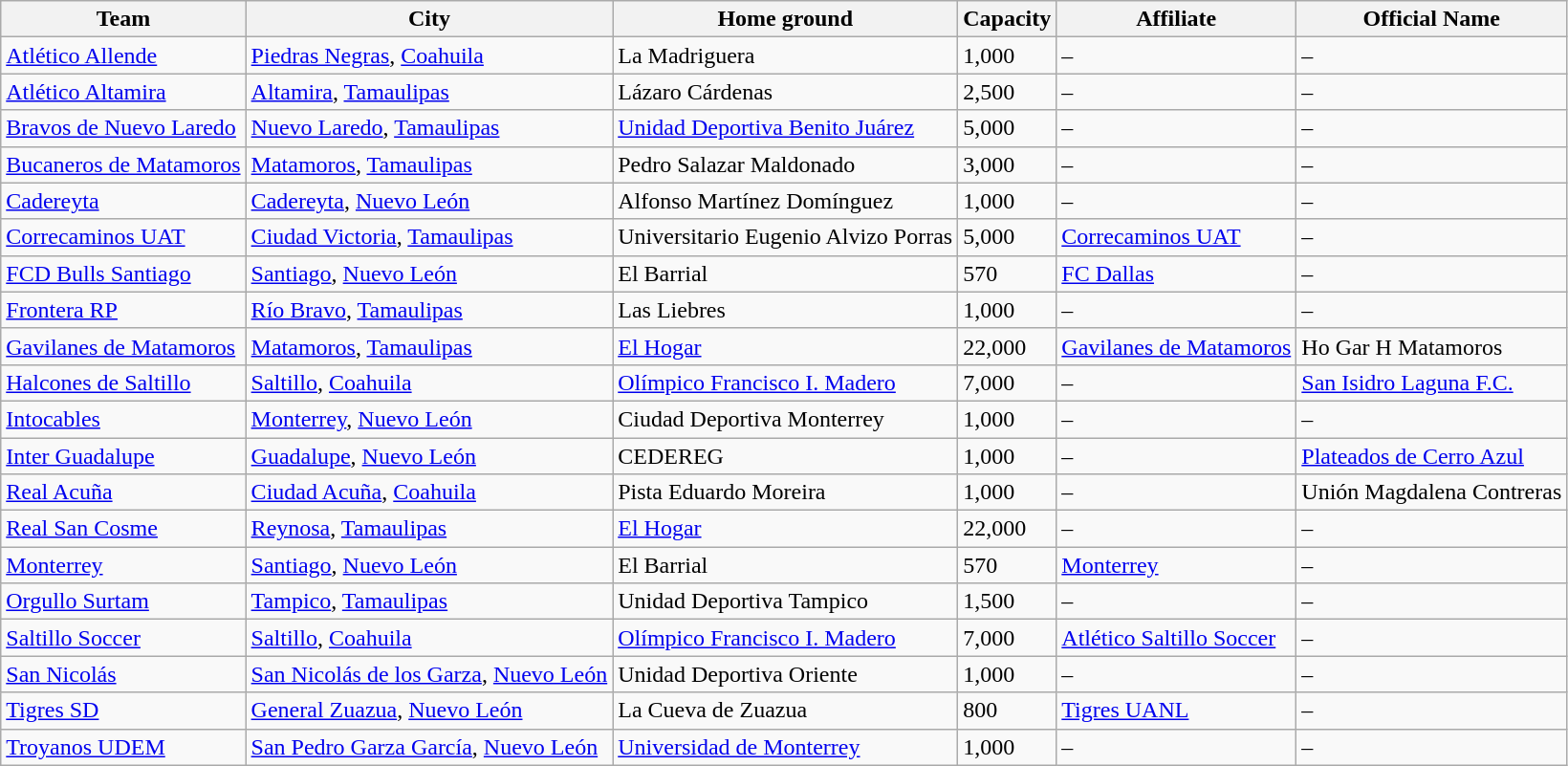<table class="wikitable sortable">
<tr>
<th>Team</th>
<th>City</th>
<th>Home ground</th>
<th>Capacity</th>
<th>Affiliate</th>
<th>Official Name</th>
</tr>
<tr>
<td><a href='#'>Atlético Allende</a></td>
<td><a href='#'>Piedras Negras</a>, <a href='#'>Coahuila</a></td>
<td>La Madriguera</td>
<td>1,000</td>
<td>–</td>
<td>–</td>
</tr>
<tr>
<td><a href='#'>Atlético Altamira</a></td>
<td><a href='#'>Altamira</a>, <a href='#'>Tamaulipas</a></td>
<td>Lázaro Cárdenas</td>
<td>2,500</td>
<td>–</td>
<td>–</td>
</tr>
<tr>
<td><a href='#'>Bravos de Nuevo Laredo</a></td>
<td><a href='#'>Nuevo Laredo</a>, <a href='#'>Tamaulipas</a></td>
<td><a href='#'>Unidad Deportiva Benito Juárez</a></td>
<td>5,000</td>
<td>–</td>
<td>–</td>
</tr>
<tr>
<td><a href='#'>Bucaneros de Matamoros</a></td>
<td><a href='#'>Matamoros</a>, <a href='#'>Tamaulipas</a></td>
<td>Pedro Salazar Maldonado</td>
<td>3,000</td>
<td>–</td>
<td>–</td>
</tr>
<tr>
<td><a href='#'>Cadereyta</a></td>
<td><a href='#'>Cadereyta</a>, <a href='#'>Nuevo León</a></td>
<td>Alfonso Martínez Domínguez</td>
<td>1,000</td>
<td>–</td>
<td>–</td>
</tr>
<tr>
<td><a href='#'>Correcaminos UAT</a></td>
<td><a href='#'>Ciudad Victoria</a>, <a href='#'>Tamaulipas</a></td>
<td>Universitario Eugenio Alvizo Porras</td>
<td>5,000</td>
<td><a href='#'>Correcaminos UAT</a></td>
<td>–</td>
</tr>
<tr>
<td><a href='#'>FCD Bulls Santiago</a></td>
<td><a href='#'>Santiago</a>, <a href='#'>Nuevo León</a></td>
<td>El Barrial</td>
<td>570</td>
<td><a href='#'>FC Dallas</a></td>
<td>–</td>
</tr>
<tr>
<td><a href='#'>Frontera RP</a></td>
<td><a href='#'>Río Bravo</a>, <a href='#'>Tamaulipas</a></td>
<td>Las Liebres</td>
<td>1,000</td>
<td>–</td>
<td>–</td>
</tr>
<tr>
<td><a href='#'>Gavilanes de Matamoros</a></td>
<td><a href='#'>Matamoros</a>, <a href='#'>Tamaulipas</a></td>
<td><a href='#'>El Hogar</a></td>
<td>22,000</td>
<td><a href='#'>Gavilanes de Matamoros</a></td>
<td>Ho Gar H Matamoros</td>
</tr>
<tr>
<td><a href='#'>Halcones de Saltillo</a></td>
<td><a href='#'>Saltillo</a>, <a href='#'>Coahuila</a></td>
<td><a href='#'>Olímpico Francisco I. Madero</a></td>
<td>7,000</td>
<td>–</td>
<td><a href='#'>San Isidro Laguna F.C.</a></td>
</tr>
<tr>
<td><a href='#'>Intocables</a></td>
<td><a href='#'>Monterrey</a>, <a href='#'>Nuevo León</a></td>
<td>Ciudad Deportiva Monterrey</td>
<td>1,000</td>
<td>–</td>
<td>–</td>
</tr>
<tr>
<td><a href='#'>Inter Guadalupe</a></td>
<td><a href='#'>Guadalupe</a>, <a href='#'>Nuevo León</a></td>
<td>CEDEREG</td>
<td>1,000</td>
<td>–</td>
<td><a href='#'>Plateados de Cerro Azul</a></td>
</tr>
<tr>
<td><a href='#'>Real Acuña</a></td>
<td><a href='#'>Ciudad Acuña</a>, <a href='#'>Coahuila</a></td>
<td>Pista Eduardo Moreira</td>
<td>1,000</td>
<td>–</td>
<td>Unión Magdalena Contreras</td>
</tr>
<tr>
<td><a href='#'>Real San Cosme</a></td>
<td><a href='#'>Reynosa</a>, <a href='#'>Tamaulipas</a></td>
<td><a href='#'>El Hogar</a></td>
<td>22,000</td>
<td>–</td>
<td>–</td>
</tr>
<tr>
<td><a href='#'>Monterrey</a></td>
<td><a href='#'>Santiago</a>, <a href='#'>Nuevo León</a></td>
<td>El Barrial</td>
<td>570</td>
<td><a href='#'>Monterrey</a></td>
<td>–</td>
</tr>
<tr>
<td><a href='#'>Orgullo Surtam</a></td>
<td><a href='#'>Tampico</a>, <a href='#'>Tamaulipas</a></td>
<td>Unidad Deportiva Tampico</td>
<td>1,500</td>
<td>–</td>
<td>–</td>
</tr>
<tr>
<td><a href='#'>Saltillo Soccer</a></td>
<td><a href='#'>Saltillo</a>, <a href='#'>Coahuila</a></td>
<td><a href='#'>Olímpico Francisco I. Madero</a></td>
<td>7,000</td>
<td><a href='#'>Atlético Saltillo Soccer</a></td>
<td>–</td>
</tr>
<tr>
<td><a href='#'>San Nicolás</a></td>
<td><a href='#'>San Nicolás de los Garza</a>, <a href='#'>Nuevo León</a></td>
<td>Unidad Deportiva Oriente</td>
<td>1,000</td>
<td>–</td>
<td>–</td>
</tr>
<tr>
<td><a href='#'>Tigres SD</a></td>
<td><a href='#'>General Zuazua</a>, <a href='#'>Nuevo León</a></td>
<td>La Cueva de Zuazua</td>
<td>800</td>
<td><a href='#'>Tigres UANL</a></td>
<td>–</td>
</tr>
<tr>
<td><a href='#'>Troyanos UDEM</a></td>
<td><a href='#'>San Pedro Garza García</a>, <a href='#'>Nuevo León</a></td>
<td><a href='#'>Universidad de Monterrey</a></td>
<td>1,000</td>
<td>–</td>
<td>–</td>
</tr>
</table>
